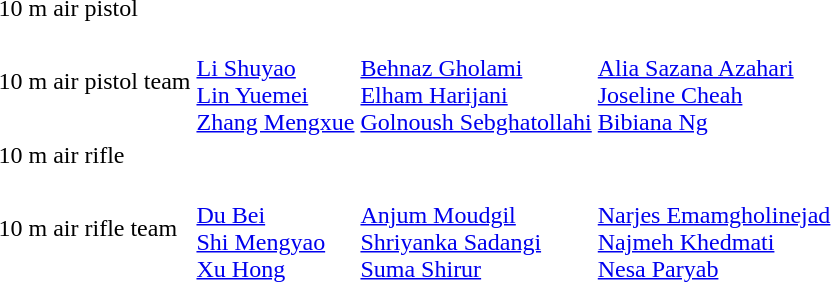<table>
<tr>
<td>10 m air pistol</td>
<td></td>
<td></td>
<td></td>
</tr>
<tr>
<td>10 m air pistol team</td>
<td><br><a href='#'>Li Shuyao</a><br><a href='#'>Lin Yuemei</a><br><a href='#'>Zhang Mengxue</a></td>
<td><br><a href='#'>Behnaz Gholami</a><br><a href='#'>Elham Harijani</a><br><a href='#'>Golnoush Sebghatollahi</a></td>
<td><br><a href='#'>Alia Sazana Azahari</a><br><a href='#'>Joseline Cheah</a><br><a href='#'>Bibiana Ng</a></td>
</tr>
<tr>
<td>10 m air rifle</td>
<td></td>
<td></td>
<td></td>
</tr>
<tr>
<td>10 m air rifle team</td>
<td><br><a href='#'>Du Bei</a><br><a href='#'>Shi Mengyao</a><br><a href='#'>Xu Hong</a></td>
<td><br><a href='#'>Anjum Moudgil</a><br><a href='#'>Shriyanka Sadangi</a><br><a href='#'>Suma Shirur</a></td>
<td><br><a href='#'>Narjes Emamgholinejad</a><br><a href='#'>Najmeh Khedmati</a><br><a href='#'>Nesa Paryab</a></td>
</tr>
</table>
